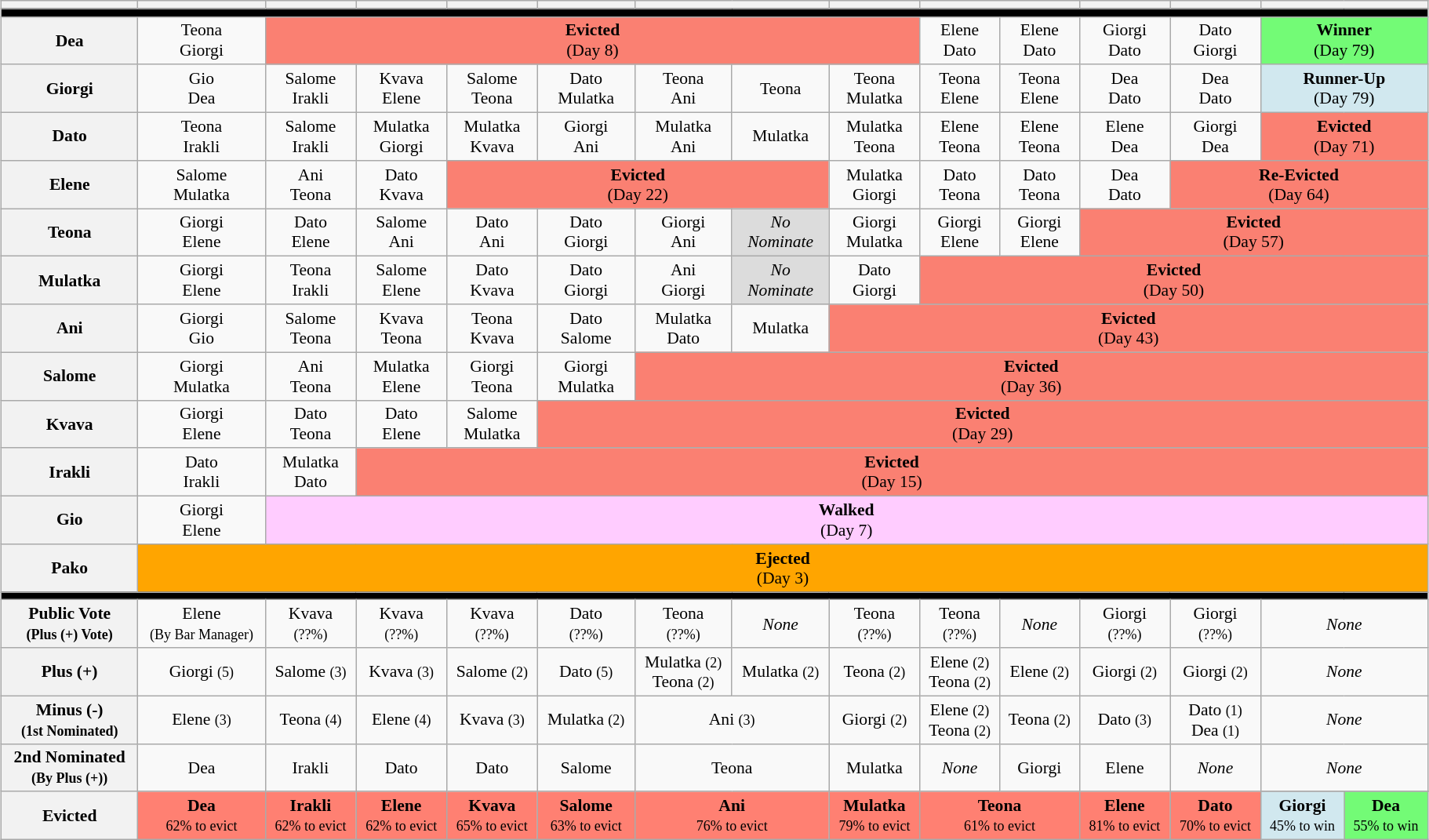<table class="wikitable" style="font-size:90%; text-align:center; width: 96%; margin-left: auto; margin-right: auto;">
<tr>
<th></th>
<th></th>
<th></th>
<th></th>
<th></th>
<th></th>
<th colspan="2"></th>
<th></th>
<th colspan="2"></th>
<th></th>
<th></th>
<th colspan=2></th>
</tr>
<tr>
<th style="background:#000000;" colspan="17"></th>
</tr>
<tr>
<th>Dea</th>
<td><span>Teona</span><br><span>Giorgi</span></td>
<td style="background:salmon; text-align:center;" colspan="7"><strong>Evicted</strong> <br> (Day 8)</td>
<td><span>Elene</span><br><span>Dato</span></td>
<td><span>Elene</span><br><span>Dato</span></td>
<td><span>Giorgi</span><br><span>Dato</span></td>
<td><span>Dato</span><br><span>Giorgi</span></td>
<td style="background:#73FB76" colspan="2"><strong>Winner</strong> <br> (Day 79)</td>
</tr>
<tr>
<th>Giorgi</th>
<td><span>Gio</span><br><span>Dea</span></td>
<td><span>Salome</span><br><span>Irakli</span></td>
<td><span>Kvava</span><br><span>Elene</span></td>
<td><span>Salome</span><br><span>Teona</span></td>
<td><span>Dato</span><br><span>Mulatka</span></td>
<td><span>Teona</span><br><span>Ani</span></td>
<td><span>Teona</span></td>
<td><span>Teona</span><br><span>Mulatka</span></td>
<td><span>Teona</span><br><span>Elene</span></td>
<td><span>Teona</span><br><span>Elene</span></td>
<td><span>Dea</span><br><span>Dato</span></td>
<td><span>Dea</span><br><span>Dato</span></td>
<td style="background:#D1E8EF" colspan="2"><strong>Runner-Up</strong> <br> (Day 79)</td>
</tr>
<tr>
<th>Dato</th>
<td><span>Teona</span><br><span>Irakli</span></td>
<td><span>Salome</span><br><span>Irakli</span></td>
<td><span>Mulatka</span><br><span>Giorgi</span></td>
<td><span>Mulatka</span><br><span>Kvava</span></td>
<td><span>Giorgi</span><br><span>Ani</span></td>
<td><span>Mulatka</span><br><span>Ani</span></td>
<td><span>Mulatka</span></td>
<td><span>Mulatka</span><br><span>Teona</span></td>
<td><span>Elene</span><br><span>Teona</span></td>
<td><span>Elene</span><br><span>Teona</span></td>
<td><span>Elene</span><br><span>Dea</span></td>
<td><span>Giorgi</span><br><span>Dea</span></td>
<td style="background:salmon; text-align:center;" colspan="2"><strong>Evicted</strong> <br> (Day 71)</td>
</tr>
<tr>
<th>Elene</th>
<td><span>Salome</span><br><span>Mulatka</span></td>
<td><span>Ani</span><br><span>Teona</span></td>
<td><span>Dato</span><br><span>Kvava</span></td>
<td style="background:salmon; text-align:center;" colspan="4"><strong>Evicted</strong> <br> (Day 22)</td>
<td><span>Mulatka</span><br><span>Giorgi</span></td>
<td><span>Dato</span><br><span>Teona</span></td>
<td><span>Dato</span><br><span>Teona</span></td>
<td><span>Dea</span><br><span>Dato</span></td>
<td style="background:salmon; text-align:center;" colspan="3"><strong>Re-Evicted</strong> <br> (Day 64)</td>
</tr>
<tr>
<th>Teona</th>
<td><span>Giorgi</span><br><span>Elene</span></td>
<td><span>Dato</span><br><span>Elene</span></td>
<td><span>Salome</span><br><span>Ani</span></td>
<td><span>Dato</span><br><span>Ani</span></td>
<td><span>Dato</span><br><span>Giorgi</span></td>
<td><span>Giorgi</span><br><span>Ani</span></td>
<td style="background:#DCDCDC; text-align:center;"><em>No<br>Nominate</em></td>
<td><span>Giorgi</span><br><span>Mulatka</span></td>
<td><span>Giorgi</span><br><span>Elene</span></td>
<td><span>Giorgi</span><br><span>Elene</span></td>
<td style="background:salmon; text-align:center;" colspan="4"><strong>Evicted</strong> <br> (Day 57)</td>
</tr>
<tr>
<th>Mulatka</th>
<td><span>Giorgi</span><br><span>Elene</span></td>
<td><span>Teona</span><br><span>Irakli</span></td>
<td><span>Salome</span><br><span>Elene</span></td>
<td><span>Dato</span><br><span>Kvava</span></td>
<td><span>Dato</span><br><span>Giorgi</span></td>
<td><span>Ani</span><br><span>Giorgi</span></td>
<td style="background:#DCDCDC; text-align:center;"><em>No<br>Nominate</em></td>
<td><span>Dato</span><br><span>Giorgi</span></td>
<td style="background:salmon; text-align:center;" colspan="6"><strong>Evicted</strong> <br> (Day 50)</td>
</tr>
<tr>
<th>Ani</th>
<td><span>Giorgi</span><br><span>Gio</span></td>
<td><span>Salome</span><br><span>Teona</span></td>
<td><span>Kvava</span><br><span>Teona</span></td>
<td><span>Teona</span><br><span>Kvava</span></td>
<td><span>Dato</span><br><span>Salome</span></td>
<td><span>Mulatka</span><br><span>Dato</span></td>
<td><span>Mulatka</span></td>
<td style="background:salmon; text-align:center;" colspan="7"><strong>Evicted</strong> <br> (Day 43)</td>
</tr>
<tr>
<th>Salome</th>
<td><span>Giorgi</span><br><span>Mulatka</span></td>
<td><span>Ani</span><br><span>Teona</span></td>
<td><span>Mulatka</span><br><span>Elene</span></td>
<td><span>Giorgi</span><br><span>Teona</span></td>
<td><span>Giorgi</span><br><span>Mulatka</span></td>
<td style="background:salmon; text-align:center;" colspan="9"><strong>Evicted</strong> <br> (Day 36)</td>
</tr>
<tr>
<th>Kvava</th>
<td><span>Giorgi</span><br><span>Elene</span></td>
<td><span>Dato</span><br><span>Teona</span></td>
<td><span>Dato</span><br><span>Elene</span></td>
<td><span>Salome</span><br><span>Mulatka</span></td>
<td style="background:salmon; text-align:center;" colspan="10"><strong>Evicted</strong> <br> (Day 29)</td>
</tr>
<tr>
<th>Irakli</th>
<td><span>Dato</span><br><span>Irakli</span></td>
<td><span>Mulatka</span><br><span>Dato</span></td>
<td style="background:salmon; text-align:center;" colspan="12"><strong>Evicted</strong> <br> (Day 15)</td>
</tr>
<tr>
<th>Gio</th>
<td><span>Giorgi</span><br><span>Elene</span></td>
<td style="background:#fcf; text-align:center;" colspan="13"><strong>Walked</strong> <br> (Day 7)</td>
</tr>
<tr>
<th>Pako</th>
<td style="background:orange; text-align:center;" colspan="14"><strong>Ejected</strong> <br> (Day 3)</td>
</tr>
<tr>
<th style="background:#000000;" colspan="17"></th>
</tr>
<tr>
<th>Public Vote<br><small>(Plus (+) Vote)</small></th>
<td>Elene<br><small>(By Bar Manager)</small></td>
<td>Kvava<br><small>(??%)</small></td>
<td>Kvava<br><small>(??%)</small></td>
<td>Kvava<br><small>(??%)</small></td>
<td>Dato<br><small>(??%)</small></td>
<td>Teona<br><small>(??%)</small></td>
<td><em>None</em></td>
<td>Teona<br><small>(??%)</small></td>
<td>Teona<br><small>(??%)</small></td>
<td><em>None</em></td>
<td>Giorgi<br><small>(??%)</small></td>
<td>Giorgi<br><small>(??%)</small></td>
<td colspan=2><em>None</em></td>
</tr>
<tr>
<th>Plus (+)</th>
<td><span>Giorgi <small>(5)</small></span></td>
<td><span>Salome <small>(3)</small></span></td>
<td><span>Kvava <small>(3)</small></span></td>
<td><span>Salome <small>(2)</small></span></td>
<td><span>Dato <small>(5)</small></span></td>
<td><span>Mulatka <small>(2)</small></span><br><span>Teona <small>(2)</small></span></td>
<td><span>Mulatka <small>(2)</small></span></td>
<td><span>Teona <small>(2)</small></span></td>
<td><span>Elene <small>(2)</small></span><br><span>Teona <small>(2)</small></span></td>
<td><span>Elene <small>(2)</small></span></td>
<td><span>Giorgi <small>(2)</small></span></td>
<td><span>Giorgi <small>(2)</small></span></td>
<td colspan=2><em>None</em></td>
</tr>
<tr>
<th>Minus (-)<br><small>(1st Nominated)</small></th>
<td><span>Elene <small>(3)</small></span></td>
<td><span>Teona <small>(4)</small></span></td>
<td><span>Elene <small>(4)</small></span></td>
<td><span>Kvava <small>(3)</small></span></td>
<td><span>Mulatka <small>(2)</small></span></td>
<td colspan=2><span>Ani <small>(3)</small></span></td>
<td><span>Giorgi <small>(2)</small></span></td>
<td><span>Elene <small>(2)</small></span><br><span>Teona <small>(2)</small></span></td>
<td><span>Teona <small>(2)</small></span></td>
<td><span>Dato <small>(3)</small></span></td>
<td><span>Dato <small>(1)</small></span><br><span>Dea <small>(1)</small></span></td>
<td colspan=2><em>None</em></td>
</tr>
<tr>
<th>2nd Nominated<br><small>(By Plus (+))</small></th>
<td>Dea</td>
<td>Irakli</td>
<td>Dato</td>
<td>Dato</td>
<td>Salome</td>
<td colspan=2>Teona</td>
<td>Mulatka</td>
<td><em>None</em></td>
<td>Giorgi</td>
<td>Elene</td>
<td><em>None</em></td>
<td colspan=2><em>None</em></td>
</tr>
<tr>
<th rowspan="4">Evicted</th>
<td rowspan="4" style="background:#FF8072"><strong>Dea</strong><br><small>62% to evict</small></td>
<td rowspan="4" style="background:#FF8072"><strong>Irakli</strong><br><small>62% to evict</small></td>
<td rowspan="4" style="background:#FF8072"><strong>Elene</strong><br><small>62% to evict</small></td>
<td rowspan="4" style="background:#FF8072"><strong>Kvava</strong><br><small>65% to evict</small></td>
<td rowspan="4" style="background:#FF8072"><strong>Salome</strong><br><small>63% to evict</small></td>
<td rowspan="4" style="background:#FF8072" colspan="2"><strong>Ani</strong><br><small>76% to evict</small></td>
<td rowspan="4" style="background:#FF8072"><strong>Mulatka</strong><br><small>79% to evict</small></td>
<td rowspan="4" style="background:#FF8072" colspan="2"><strong>Teona</strong><br><small>61% to evict</small></td>
<td rowspan="4" style="background:#FF8072"><strong>Elene</strong><br><small>81% to evict</small></td>
<td rowspan="4" style="background:#FF8072"><strong>Dato</strong><br><small>70% to evict</small></td>
</tr>
<tr>
<td rowspan="2" style="background:#D1E8EF"><strong>Giorgi</strong><br><small>45% to win</small></td>
<td rowspan="2" style="background:#73FB76"><strong>Dea</strong><br><small>55% to win</small></td>
</tr>
<tr>
</tr>
</table>
